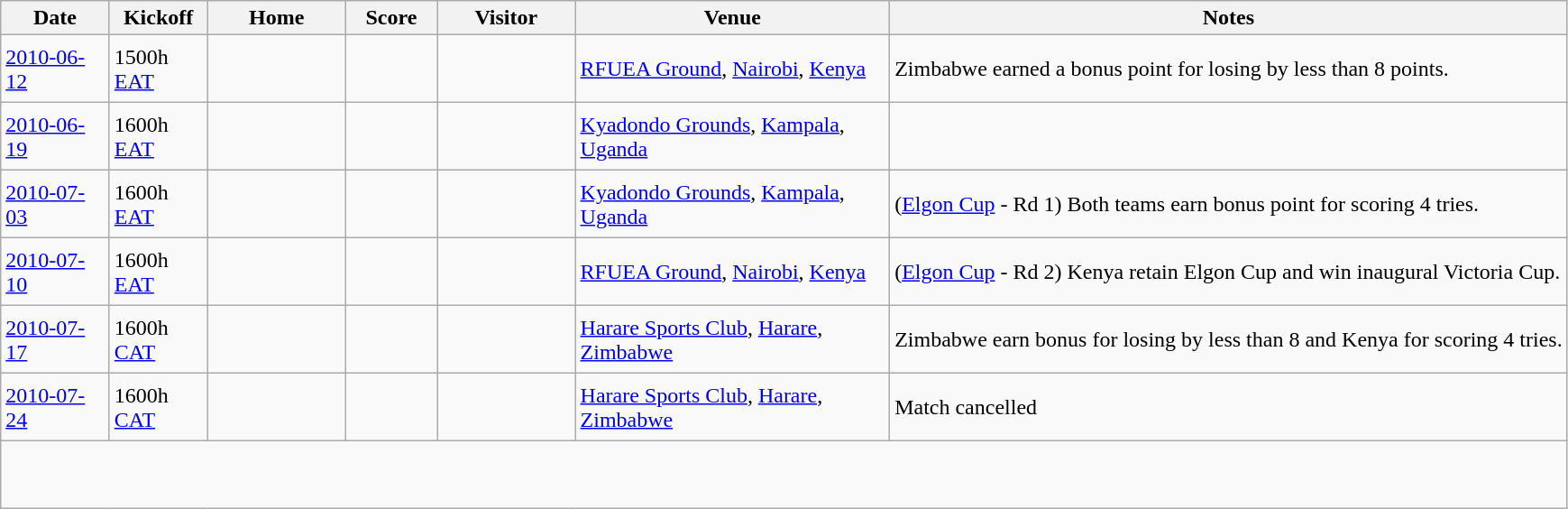<table class="wikitable sortable">
<tr>
<th width="73">Date</th>
<th width="65">Kickoff</th>
<th width="95">Home</th>
<th width="60">Score</th>
<th width="95">Visitor</th>
<th width="225">Venue</th>
<th>Notes</th>
</tr>
<tr style="height: 50px;">
<td><a href='#'>2010-06-12</a></td>
<td>1500h <a href='#'>EAT</a></td>
<td><strong></strong></td>
<td></td>
<td align="right"></td>
<td><a href='#'>RFUEA Ground</a>, <a href='#'>Nairobi</a>, <a href='#'>Kenya</a></td>
<td>Zimbabwe earned a bonus point for losing by less than 8 points.</td>
</tr>
<tr style="height: 50px;">
<td><a href='#'>2010-06-19</a></td>
<td>1600h <a href='#'>EAT</a></td>
<td><strong></strong></td>
<td></td>
<td align="right"></td>
<td><a href='#'>Kyadondo Grounds</a>, <a href='#'>Kampala</a>, <a href='#'>Uganda</a></td>
<td></td>
</tr>
<tr style="height: 50px;">
<td><a href='#'>2010-07-03</a></td>
<td>1600h <a href='#'>EAT</a></td>
<td></td>
<td></td>
<td align="right"><strong></strong></td>
<td><a href='#'>Kyadondo Grounds</a>, <a href='#'>Kampala</a>, <a href='#'>Uganda</a></td>
<td>(<a href='#'>Elgon Cup</a> - Rd 1) Both teams earn bonus point for scoring 4 tries.</td>
</tr>
<tr style="height: 50px;">
<td><a href='#'>2010-07-10</a></td>
<td>1600h <a href='#'>EAT</a></td>
<td><strong></strong></td>
<td></td>
<td align="right"></td>
<td><a href='#'>RFUEA Ground</a>, <a href='#'>Nairobi</a>, <a href='#'>Kenya</a></td>
<td>(<a href='#'>Elgon Cup</a> - Rd 2) Kenya retain Elgon Cup and win inaugural Victoria Cup.</td>
</tr>
<tr style="height: 50px;">
<td><a href='#'>2010-07-17</a></td>
<td>1600h <a href='#'>CAT</a></td>
<td></td>
<td></td>
<td align="right"><strong></strong></td>
<td><a href='#'>Harare Sports Club</a>, <a href='#'>Harare</a>, <a href='#'>Zimbabwe</a></td>
<td>Zimbabwe earn bonus for losing by less than 8 and Kenya for scoring 4 tries.</td>
</tr>
<tr style="height: 50px;">
<td><a href='#'>2010-07-24</a></td>
<td>1600h <a href='#'>CAT</a></td>
<td></td>
<td></td>
<td align="right"></td>
<td><a href='#'>Harare Sports Club</a>, <a href='#'>Harare</a>, <a href='#'>Zimbabwe</a></td>
<td>Match cancelled</td>
</tr>
<tr style="height: 50px;">
</tr>
</table>
